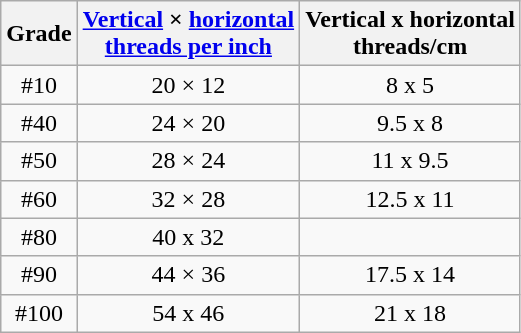<table class="wikitable" style="text-align: center">
<tr>
<th>Grade</th>
<th><a href='#'>Vertical</a> × <a href='#'>horizontal<br>threads per inch</a></th>
<th>Vertical x horizontal <br>threads/cm</th>
</tr>
<tr>
<td>#10</td>
<td>20 × 12</td>
<td>8 x 5</td>
</tr>
<tr>
<td>#40</td>
<td>24 × 20</td>
<td>9.5 x 8</td>
</tr>
<tr>
<td>#50</td>
<td>28 × 24</td>
<td>11 x 9.5</td>
</tr>
<tr>
<td>#60</td>
<td>32 × 28</td>
<td>12.5 x 11</td>
</tr>
<tr>
<td>#80</td>
<td>40 x 32</td>
<td></td>
</tr>
<tr>
<td>#90</td>
<td>44 × 36</td>
<td>17.5 x 14</td>
</tr>
<tr>
<td>#100</td>
<td>54 x 46</td>
<td>21 x 18</td>
</tr>
</table>
